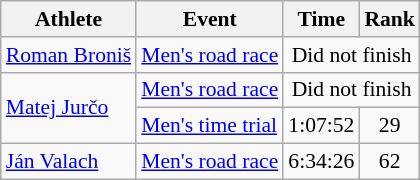<table class=wikitable style="font-size:90%">
<tr>
<th>Athlete</th>
<th>Event</th>
<th>Time</th>
<th>Rank</th>
</tr>
<tr align=center>
<td align=left><a href='#'>Roman Broniš</a></td>
<td align=left><a href='#'>Men's road race</a></td>
<td colspan=2>Did not finish</td>
</tr>
<tr align=center>
<td align=left rowspan=2><a href='#'>Matej Jurčo</a></td>
<td align=left><a href='#'>Men's road race</a></td>
<td colspan=2>Did not finish</td>
</tr>
<tr align=center>
<td align=left><a href='#'>Men's time trial</a></td>
<td>1:07:52</td>
<td>29</td>
</tr>
<tr align=center>
<td align=left><a href='#'>Ján Valach</a></td>
<td align=left><a href='#'>Men's road race</a></td>
<td>6:34:26</td>
<td>62</td>
</tr>
</table>
